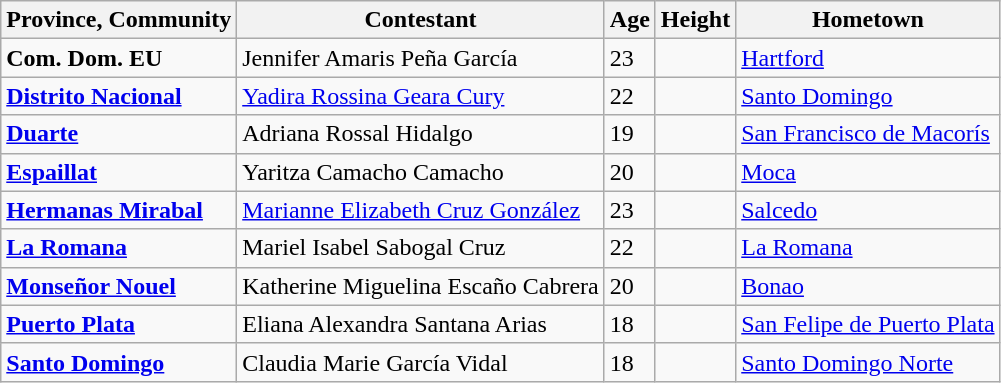<table class="sortable wikitable">
<tr>
<th>Province, Community</th>
<th>Contestant</th>
<th>Age</th>
<th>Height</th>
<th>Hometown</th>
</tr>
<tr>
<td><strong>Com. Dom. EU</strong></td>
<td>Jennifer Amaris Peña García</td>
<td>23</td>
<td></td>
<td><a href='#'>Hartford</a></td>
</tr>
<tr>
<td><strong><a href='#'>Distrito Nacional</a></strong></td>
<td><a href='#'>Yadira Rossina Geara Cury</a></td>
<td>22</td>
<td></td>
<td><a href='#'>Santo Domingo</a></td>
</tr>
<tr>
<td><strong><a href='#'>Duarte</a></strong></td>
<td>Adriana Rossal Hidalgo</td>
<td>19</td>
<td></td>
<td><a href='#'>San Francisco de Macorís</a></td>
</tr>
<tr>
<td><strong><a href='#'>Espaillat</a></strong></td>
<td>Yaritza Camacho Camacho</td>
<td>20</td>
<td></td>
<td><a href='#'>Moca</a></td>
</tr>
<tr>
<td><strong><a href='#'>Hermanas Mirabal</a></strong></td>
<td><a href='#'>Marianne Elizabeth Cruz González</a></td>
<td>23</td>
<td></td>
<td><a href='#'>Salcedo</a></td>
</tr>
<tr>
<td><strong><a href='#'>La Romana</a></strong></td>
<td>Mariel Isabel Sabogal Cruz</td>
<td>22</td>
<td></td>
<td><a href='#'>La Romana</a></td>
</tr>
<tr>
<td><strong><a href='#'>Monseñor Nouel</a></strong></td>
<td>Katherine Miguelina Escaño Cabrera</td>
<td>20</td>
<td></td>
<td><a href='#'>Bonao</a></td>
</tr>
<tr>
<td><strong><a href='#'>Puerto Plata</a></strong></td>
<td>Eliana Alexandra Santana Arias</td>
<td>18</td>
<td></td>
<td><a href='#'>San Felipe de Puerto Plata</a></td>
</tr>
<tr>
<td><strong><a href='#'>Santo Domingo</a></strong></td>
<td>Claudia Marie García Vidal</td>
<td>18</td>
<td></td>
<td><a href='#'>Santo Domingo Norte</a></td>
</tr>
</table>
